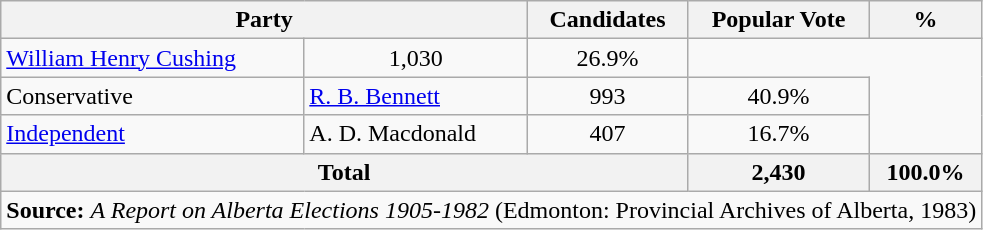<table class="wikitable">
<tr>
<th colspan="2">Party</th>
<th>Candidates</th>
<th>Popular Vote</th>
<th>%</th>
</tr>
<tr>
<td> <a href='#'>William Henry Cushing</a></td>
<td align=center>1,030</td>
<td align=center>26.9%</td>
</tr>
<tr>
<td>Conservative</td>
<td><a href='#'>R. B. Bennett</a></td>
<td align=center>993</td>
<td align=center>40.9%</td>
</tr>
<tr>
<td><a href='#'>Independent</a></td>
<td>A. D. Macdonald</td>
<td align=center>407</td>
<td align=center>16.7%</td>
</tr>
<tr>
<th colspan=3>Total</th>
<th>2,430</th>
<th>100.0%</th>
</tr>
<tr>
<td align=center colspan=5><strong>Source:</strong> <em>A Report on Alberta Elections 1905-1982</em> (Edmonton:  Provincial Archives of Alberta, 1983)</td>
</tr>
</table>
